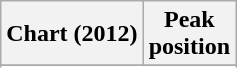<table class="wikitable sortable">
<tr>
<th>Chart (2012)</th>
<th>Peak<br>position</th>
</tr>
<tr>
</tr>
<tr>
</tr>
<tr>
</tr>
<tr>
</tr>
<tr>
</tr>
<tr>
</tr>
</table>
